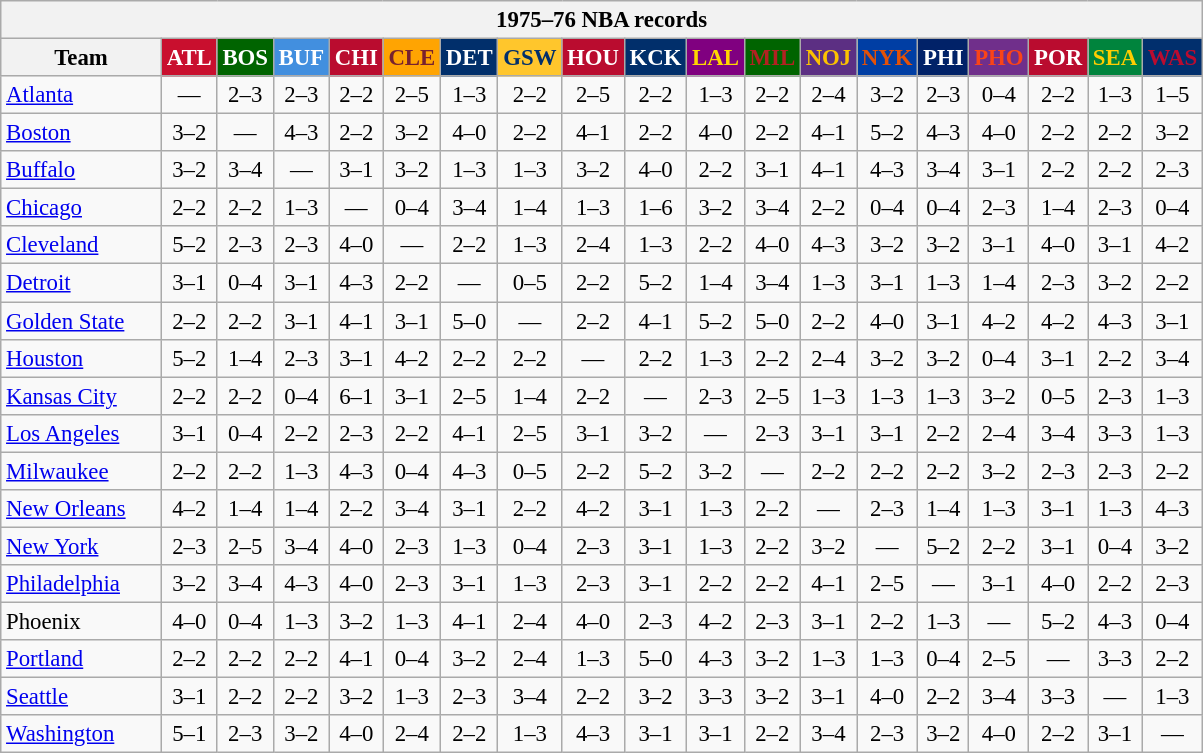<table class="wikitable" style="font-size:95%; text-align:center;">
<tr>
<th colspan=19>1975–76 NBA records</th>
</tr>
<tr>
<th width=100>Team</th>
<th style="background:#C90F2E;color:#FFFFFF;width=35">ATL</th>
<th style="background:#006400;color:#FFFFFF;width=35">BOS</th>
<th style="background:#428FDF;color:#FFFFFF;width=35">BUF</th>
<th style="background:#BA0C2F;color:#FFFFFF;width=35">CHI</th>
<th style="background:#FFA402;color:#77222F;width=35">CLE</th>
<th style="background:#012F6B;color:#FFFFFF;width=35">DET</th>
<th style="background:#FFC62C;color:#012F6B;width=35">GSW</th>
<th style="background:#BA0C2F;color:#FFFFFF;width=35">HOU</th>
<th style="background:#012F6B;color:#FFFFFF;width=35">KCK</th>
<th style="background:#800080;color:#FFD700;width=35">LAL</th>
<th style="background:#006400;color:#B22222;width=35">MIL</th>
<th style="background:#5C2F83;color:#FCC200;width=35">NOJ</th>
<th style="background:#003EA4;color:#E35208;width=35">NYK</th>
<th style="background:#012268;color:#FFFFFF;width=35">PHI</th>
<th style="background:#702F8B;color:#FA4417;width=35">PHO</th>
<th style="background:#BA0C2F;color:#FFFFFF;width=35">POR</th>
<th style="background:#00843D;color:#FFCD01;width=35">SEA</th>
<th style="background:#012F6D;color:#BA0C2F;width=35">WAS</th>
</tr>
<tr>
<td style="text-align:left;"><a href='#'>Atlanta</a></td>
<td>—</td>
<td>2–3</td>
<td>2–3</td>
<td>2–2</td>
<td>2–5</td>
<td>1–3</td>
<td>2–2</td>
<td>2–5</td>
<td>2–2</td>
<td>1–3</td>
<td>2–2</td>
<td>2–4</td>
<td>3–2</td>
<td>2–3</td>
<td>0–4</td>
<td>2–2</td>
<td>1–3</td>
<td>1–5</td>
</tr>
<tr>
<td style="text-align:left;"><a href='#'>Boston</a></td>
<td>3–2</td>
<td>—</td>
<td>4–3</td>
<td>2–2</td>
<td>3–2</td>
<td>4–0</td>
<td>2–2</td>
<td>4–1</td>
<td>2–2</td>
<td>4–0</td>
<td>2–2</td>
<td>4–1</td>
<td>5–2</td>
<td>4–3</td>
<td>4–0</td>
<td>2–2</td>
<td>2–2</td>
<td>3–2</td>
</tr>
<tr>
<td style="text-align:left;"><a href='#'>Buffalo</a></td>
<td>3–2</td>
<td>3–4</td>
<td>—</td>
<td>3–1</td>
<td>3–2</td>
<td>1–3</td>
<td>1–3</td>
<td>3–2</td>
<td>4–0</td>
<td>2–2</td>
<td>3–1</td>
<td>4–1</td>
<td>4–3</td>
<td>3–4</td>
<td>3–1</td>
<td>2–2</td>
<td>2–2</td>
<td>2–3</td>
</tr>
<tr>
<td style="text-align:left;"><a href='#'>Chicago</a></td>
<td>2–2</td>
<td>2–2</td>
<td>1–3</td>
<td>—</td>
<td>0–4</td>
<td>3–4</td>
<td>1–4</td>
<td>1–3</td>
<td>1–6</td>
<td>3–2</td>
<td>3–4</td>
<td>2–2</td>
<td>0–4</td>
<td>0–4</td>
<td>2–3</td>
<td>1–4</td>
<td>2–3</td>
<td>0–4</td>
</tr>
<tr>
<td style="text-align:left;"><a href='#'>Cleveland</a></td>
<td>5–2</td>
<td>2–3</td>
<td>2–3</td>
<td>4–0</td>
<td>—</td>
<td>2–2</td>
<td>1–3</td>
<td>2–4</td>
<td>1–3</td>
<td>2–2</td>
<td>4–0</td>
<td>4–3</td>
<td>3–2</td>
<td>3–2</td>
<td>3–1</td>
<td>4–0</td>
<td>3–1</td>
<td>4–2</td>
</tr>
<tr>
<td style="text-align:left;"><a href='#'>Detroit</a></td>
<td>3–1</td>
<td>0–4</td>
<td>3–1</td>
<td>4–3</td>
<td>2–2</td>
<td>—</td>
<td>0–5</td>
<td>2–2</td>
<td>5–2</td>
<td>1–4</td>
<td>3–4</td>
<td>1–3</td>
<td>3–1</td>
<td>1–3</td>
<td>1–4</td>
<td>2–3</td>
<td>3–2</td>
<td>2–2</td>
</tr>
<tr>
<td style="text-align:left;"><a href='#'>Golden State</a></td>
<td>2–2</td>
<td>2–2</td>
<td>3–1</td>
<td>4–1</td>
<td>3–1</td>
<td>5–0</td>
<td>—</td>
<td>2–2</td>
<td>4–1</td>
<td>5–2</td>
<td>5–0</td>
<td>2–2</td>
<td>4–0</td>
<td>3–1</td>
<td>4–2</td>
<td>4–2</td>
<td>4–3</td>
<td>3–1</td>
</tr>
<tr>
<td style="text-align:left;"><a href='#'>Houston</a></td>
<td>5–2</td>
<td>1–4</td>
<td>2–3</td>
<td>3–1</td>
<td>4–2</td>
<td>2–2</td>
<td>2–2</td>
<td>—</td>
<td>2–2</td>
<td>1–3</td>
<td>2–2</td>
<td>2–4</td>
<td>3–2</td>
<td>3–2</td>
<td>0–4</td>
<td>3–1</td>
<td>2–2</td>
<td>3–4</td>
</tr>
<tr>
<td style="text-align:left;"><a href='#'>Kansas City</a></td>
<td>2–2</td>
<td>2–2</td>
<td>0–4</td>
<td>6–1</td>
<td>3–1</td>
<td>2–5</td>
<td>1–4</td>
<td>2–2</td>
<td>—</td>
<td>2–3</td>
<td>2–5</td>
<td>1–3</td>
<td>1–3</td>
<td>1–3</td>
<td>3–2</td>
<td>0–5</td>
<td>2–3</td>
<td>1–3</td>
</tr>
<tr>
<td style="text-align:left;"><a href='#'>Los Angeles</a></td>
<td>3–1</td>
<td>0–4</td>
<td>2–2</td>
<td>2–3</td>
<td>2–2</td>
<td>4–1</td>
<td>2–5</td>
<td>3–1</td>
<td>3–2</td>
<td>—</td>
<td>2–3</td>
<td>3–1</td>
<td>3–1</td>
<td>2–2</td>
<td>2–4</td>
<td>3–4</td>
<td>3–3</td>
<td>1–3</td>
</tr>
<tr>
<td style="text-align:left;"><a href='#'>Milwaukee</a></td>
<td>2–2</td>
<td>2–2</td>
<td>1–3</td>
<td>4–3</td>
<td>0–4</td>
<td>4–3</td>
<td>0–5</td>
<td>2–2</td>
<td>5–2</td>
<td>3–2</td>
<td>—</td>
<td>2–2</td>
<td>2–2</td>
<td>2–2</td>
<td>3–2</td>
<td>2–3</td>
<td>2–3</td>
<td>2–2</td>
</tr>
<tr>
<td style="text-align:left;"><a href='#'>New Orleans</a></td>
<td>4–2</td>
<td>1–4</td>
<td>1–4</td>
<td>2–2</td>
<td>3–4</td>
<td>3–1</td>
<td>2–2</td>
<td>4–2</td>
<td>3–1</td>
<td>1–3</td>
<td>2–2</td>
<td>—</td>
<td>2–3</td>
<td>1–4</td>
<td>1–3</td>
<td>3–1</td>
<td>1–3</td>
<td>4–3</td>
</tr>
<tr>
<td style="text-align:left;"><a href='#'>New York</a></td>
<td>2–3</td>
<td>2–5</td>
<td>3–4</td>
<td>4–0</td>
<td>2–3</td>
<td>1–3</td>
<td>0–4</td>
<td>2–3</td>
<td>3–1</td>
<td>1–3</td>
<td>2–2</td>
<td>3–2</td>
<td>—</td>
<td>5–2</td>
<td>2–2</td>
<td>3–1</td>
<td>0–4</td>
<td>3–2</td>
</tr>
<tr>
<td style="text-align:left;"><a href='#'>Philadelphia</a></td>
<td>3–2</td>
<td>3–4</td>
<td>4–3</td>
<td>4–0</td>
<td>2–3</td>
<td>3–1</td>
<td>1–3</td>
<td>2–3</td>
<td>3–1</td>
<td>2–2</td>
<td>2–2</td>
<td>4–1</td>
<td>2–5</td>
<td>—</td>
<td>3–1</td>
<td>4–0</td>
<td>2–2</td>
<td>2–3</td>
</tr>
<tr>
<td style="text-align:left;">Phoenix</td>
<td>4–0</td>
<td>0–4</td>
<td>1–3</td>
<td>3–2</td>
<td>1–3</td>
<td>4–1</td>
<td>2–4</td>
<td>4–0</td>
<td>2–3</td>
<td>4–2</td>
<td>2–3</td>
<td>3–1</td>
<td>2–2</td>
<td>1–3</td>
<td>—</td>
<td>5–2</td>
<td>4–3</td>
<td>0–4</td>
</tr>
<tr>
<td style="text-align:left;"><a href='#'>Portland</a></td>
<td>2–2</td>
<td>2–2</td>
<td>2–2</td>
<td>4–1</td>
<td>0–4</td>
<td>3–2</td>
<td>2–4</td>
<td>1–3</td>
<td>5–0</td>
<td>4–3</td>
<td>3–2</td>
<td>1–3</td>
<td>1–3</td>
<td>0–4</td>
<td>2–5</td>
<td>—</td>
<td>3–3</td>
<td>2–2</td>
</tr>
<tr>
<td style="text-align:left;"><a href='#'>Seattle</a></td>
<td>3–1</td>
<td>2–2</td>
<td>2–2</td>
<td>3–2</td>
<td>1–3</td>
<td>2–3</td>
<td>3–4</td>
<td>2–2</td>
<td>3–2</td>
<td>3–3</td>
<td>3–2</td>
<td>3–1</td>
<td>4–0</td>
<td>2–2</td>
<td>3–4</td>
<td>3–3</td>
<td>—</td>
<td>1–3</td>
</tr>
<tr>
<td style="text-align:left;"><a href='#'>Washington</a></td>
<td>5–1</td>
<td>2–3</td>
<td>3–2</td>
<td>4–0</td>
<td>2–4</td>
<td>2–2</td>
<td>1–3</td>
<td>4–3</td>
<td>3–1</td>
<td>3–1</td>
<td>2–2</td>
<td>3–4</td>
<td>2–3</td>
<td>3–2</td>
<td>4–0</td>
<td>2–2</td>
<td>3–1</td>
<td>—</td>
</tr>
</table>
